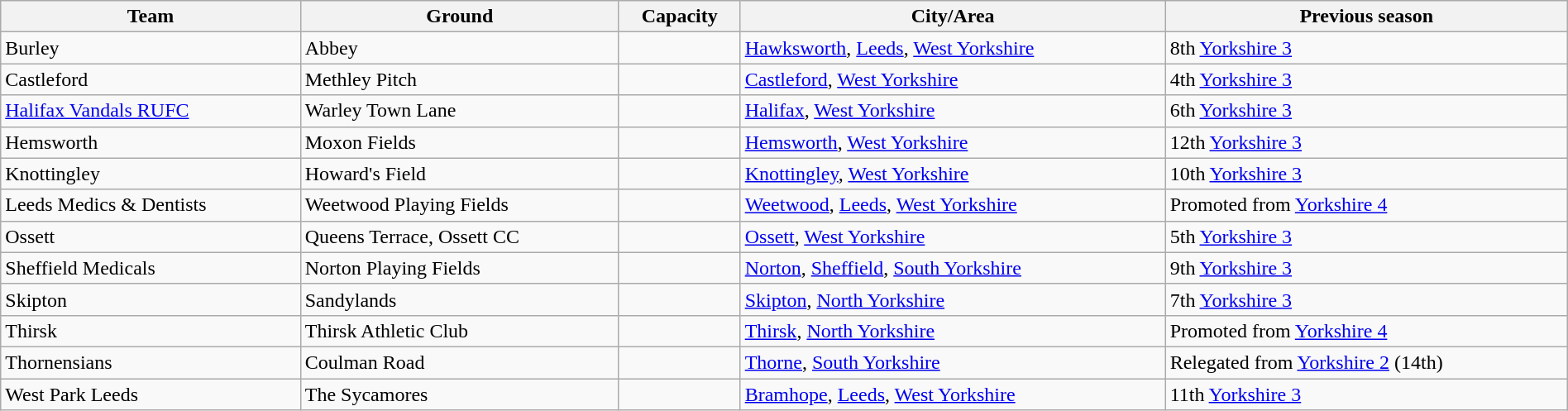<table class="wikitable sortable" width=100%>
<tr>
<th>Team</th>
<th>Ground</th>
<th>Capacity</th>
<th>City/Area</th>
<th>Previous season</th>
</tr>
<tr>
<td>Burley</td>
<td>Abbey</td>
<td></td>
<td><a href='#'>Hawksworth</a>, <a href='#'>Leeds</a>, <a href='#'>West Yorkshire</a></td>
<td>8th <a href='#'>Yorkshire 3</a></td>
</tr>
<tr>
<td>Castleford</td>
<td>Methley Pitch</td>
<td></td>
<td><a href='#'>Castleford</a>, <a href='#'>West Yorkshire</a></td>
<td>4th <a href='#'>Yorkshire 3</a></td>
</tr>
<tr>
<td><a href='#'>Halifax Vandals RUFC</a></td>
<td>Warley Town Lane</td>
<td></td>
<td><a href='#'>Halifax</a>, <a href='#'>West Yorkshire</a></td>
<td>6th <a href='#'>Yorkshire 3</a></td>
</tr>
<tr>
<td>Hemsworth</td>
<td>Moxon Fields</td>
<td></td>
<td><a href='#'>Hemsworth</a>, <a href='#'>West Yorkshire</a></td>
<td>12th <a href='#'>Yorkshire 3</a></td>
</tr>
<tr>
<td>Knottingley</td>
<td>Howard's Field</td>
<td></td>
<td><a href='#'>Knottingley</a>, <a href='#'>West Yorkshire</a></td>
<td>10th <a href='#'>Yorkshire 3</a></td>
</tr>
<tr>
<td>Leeds Medics & Dentists</td>
<td>Weetwood Playing Fields</td>
<td></td>
<td><a href='#'>Weetwood</a>, <a href='#'>Leeds</a>, <a href='#'>West Yorkshire</a></td>
<td>Promoted from <a href='#'>Yorkshire 4</a></td>
</tr>
<tr>
<td>Ossett</td>
<td>Queens Terrace, Ossett CC</td>
<td></td>
<td><a href='#'>Ossett</a>, <a href='#'>West Yorkshire</a></td>
<td>5th <a href='#'>Yorkshire 3</a></td>
</tr>
<tr>
<td>Sheffield Medicals</td>
<td>Norton Playing Fields</td>
<td></td>
<td><a href='#'>Norton</a>, <a href='#'>Sheffield</a>, <a href='#'>South Yorkshire</a></td>
<td>9th <a href='#'>Yorkshire 3</a></td>
</tr>
<tr>
<td>Skipton</td>
<td>Sandylands</td>
<td></td>
<td><a href='#'>Skipton</a>, <a href='#'>North Yorkshire</a></td>
<td>7th <a href='#'>Yorkshire 3</a></td>
</tr>
<tr>
<td>Thirsk</td>
<td>Thirsk Athletic Club</td>
<td></td>
<td><a href='#'>Thirsk</a>, <a href='#'>North Yorkshire</a></td>
<td>Promoted from <a href='#'>Yorkshire 4</a></td>
</tr>
<tr>
<td>Thornensians</td>
<td>Coulman Road</td>
<td></td>
<td><a href='#'>Thorne</a>, <a href='#'>South Yorkshire</a></td>
<td>Relegated from <a href='#'>Yorkshire 2</a> (14th)</td>
</tr>
<tr>
<td>West Park Leeds</td>
<td>The Sycamores</td>
<td></td>
<td><a href='#'>Bramhope</a>, <a href='#'>Leeds</a>, <a href='#'>West Yorkshire</a></td>
<td>11th <a href='#'>Yorkshire 3</a></td>
</tr>
</table>
